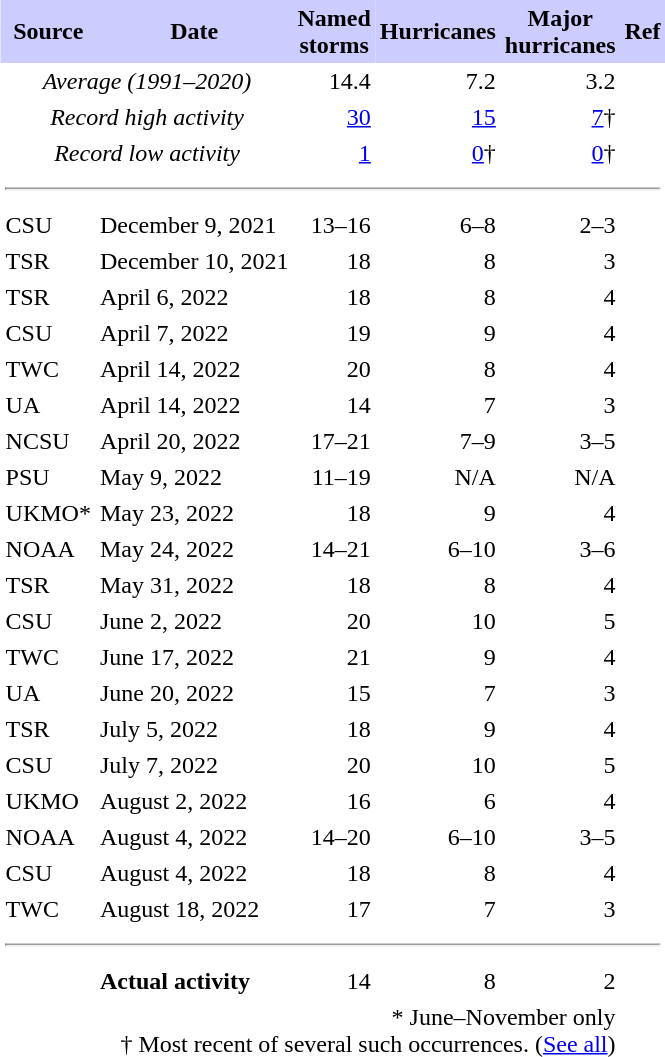<table class="toccolours" cellspacing=0 cellpadding=3 style="float:right; margin-left:1em; text-align:right; clear: right;">
<tr style="background:#ccccff">
<td align="center"><strong>Source</strong></td>
<td align="center"><strong>Date</strong></td>
<td align="center"><strong><span>Named<br>storms</span></strong></td>
<td align="center"><strong><span>Hurricanes</span></strong></td>
<td align="center"><strong><span>Major<br>hurricanes</span></strong></td>
<td align="center"><strong><span>Ref</span></strong></td>
</tr>
<tr>
<td align="center" colspan="2"><em>Average <span>(1991–2020)</span></em></td>
<td>14.4</td>
<td>7.2</td>
<td>3.2</td>
<td></td>
</tr>
<tr>
<td align="center" colspan="2"><em>Record high activity</em></td>
<td><a href='#'>30</a></td>
<td><a href='#'>15</a></td>
<td><a href='#'>7</a>†</td>
<td></td>
</tr>
<tr>
<td align="center" colspan="2"><em>Record low activity</em></td>
<td><a href='#'>1</a></td>
<td><a href='#'>0</a>†</td>
<td><a href='#'>0</a>†</td>
<td></td>
</tr>
<tr>
<td colspan="6" style="text-align:center;"><hr></td>
</tr>
<tr>
<td align="left">CSU</td>
<td align="left">December 9, 2021</td>
<td>13–16</td>
<td>6–8</td>
<td>2–3</td>
<td></td>
</tr>
<tr>
<td align="left">TSR</td>
<td align="left">December 10, 2021</td>
<td>18</td>
<td>8</td>
<td>3</td>
<td></td>
</tr>
<tr>
<td align="left">TSR</td>
<td align="left">April 6, 2022</td>
<td>18</td>
<td>8</td>
<td>4</td>
<td></td>
</tr>
<tr>
<td align="left">CSU</td>
<td align="left">April 7, 2022</td>
<td>19</td>
<td>9</td>
<td>4</td>
<td></td>
</tr>
<tr>
<td align="left">TWC</td>
<td align="left">April 14, 2022</td>
<td>20</td>
<td>8</td>
<td>4</td>
<td></td>
</tr>
<tr>
<td align="left">UA</td>
<td align="left">April 14, 2022</td>
<td>14</td>
<td>7</td>
<td>3</td>
<td></td>
</tr>
<tr>
<td align="left">NCSU</td>
<td align="left">April 20, 2022</td>
<td>17–21</td>
<td>7–9</td>
<td>3–5</td>
<td></td>
</tr>
<tr>
<td align="left">PSU</td>
<td align="left">May 9, 2022</td>
<td>11–19</td>
<td>N/A</td>
<td>N/A</td>
<td></td>
</tr>
<tr>
<td align="left">UKMO*</td>
<td align="left">May 23, 2022</td>
<td>18</td>
<td>9</td>
<td>4</td>
<td></td>
</tr>
<tr>
<td align="left">NOAA</td>
<td align="left">May 24, 2022</td>
<td>14–21</td>
<td>6–10</td>
<td>3–6</td>
<td></td>
</tr>
<tr>
<td align="left">TSR</td>
<td align="left">May 31, 2022</td>
<td>18</td>
<td>8</td>
<td>4</td>
<td></td>
</tr>
<tr>
<td align="left">CSU</td>
<td align="left">June 2, 2022</td>
<td>20</td>
<td>10</td>
<td>5</td>
<td></td>
</tr>
<tr>
<td align="left">TWC</td>
<td align="left">June 17, 2022</td>
<td>21</td>
<td>9</td>
<td>4</td>
<td></td>
</tr>
<tr>
<td align="left">UA</td>
<td align="left">June 20, 2022</td>
<td>15</td>
<td>7</td>
<td>3</td>
<td></td>
</tr>
<tr>
<td align="left">TSR</td>
<td align="left">July 5, 2022</td>
<td>18</td>
<td>9</td>
<td>4</td>
<td></td>
</tr>
<tr>
<td align="left">CSU</td>
<td align="left">July 7, 2022</td>
<td>20</td>
<td>10</td>
<td>5</td>
<td></td>
</tr>
<tr>
<td align="left">UKMO</td>
<td align="left">August 2, 2022</td>
<td>16</td>
<td>6</td>
<td>4</td>
<td></td>
</tr>
<tr>
<td align="left">NOAA</td>
<td align="left">August 4, 2022</td>
<td>14–20</td>
<td>6–10</td>
<td>3–5</td>
<td></td>
</tr>
<tr>
<td align="left">CSU</td>
<td align="left">August 4, 2022</td>
<td>18</td>
<td>8</td>
<td>4</td>
<td></td>
</tr>
<tr>
<td align="left">TWC</td>
<td align="left">August 18, 2022</td>
<td>17</td>
<td>7</td>
<td>3</td>
<td></td>
</tr>
<tr>
<td colspan="6" style="text-align:center;"><hr></td>
</tr>
<tr>
<td align="left"></td>
<td align="left"><strong>Actual activity</strong><br></td>
<td>14</td>
<td>8</td>
<td>2</td>
</tr>
<tr>
<td colspan="5">* June–November only<br>† Most recent of several such occurrences. (<a href='#'>See all</a>)</td>
</tr>
</table>
